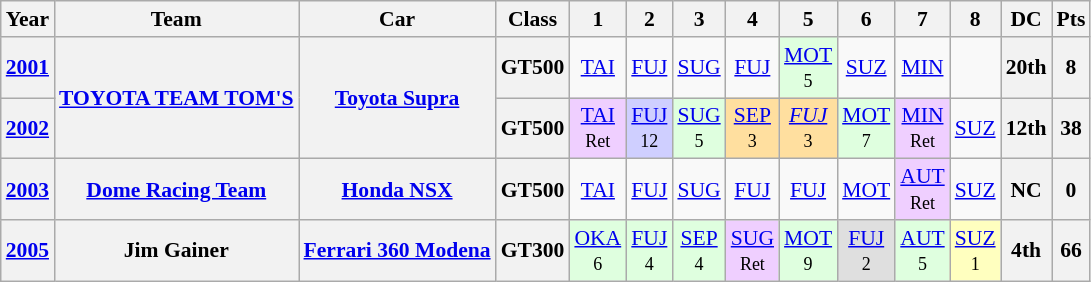<table class="wikitable" style="text-align:center; font-size:90%">
<tr>
<th>Year</th>
<th>Team</th>
<th>Car</th>
<th>Class</th>
<th>1</th>
<th>2</th>
<th>3</th>
<th>4</th>
<th>5</th>
<th>6</th>
<th>7</th>
<th>8</th>
<th>DC</th>
<th>Pts</th>
</tr>
<tr>
<th><a href='#'>2001</a></th>
<th rowspan="2"><a href='#'>TOYOTA TEAM TOM'S</a></th>
<th rowspan="2"><a href='#'>Toyota Supra</a></th>
<th>GT500</th>
<td><a href='#'>TAI</a></td>
<td><a href='#'>FUJ</a></td>
<td><a href='#'>SUG</a></td>
<td><a href='#'>FUJ</a></td>
<td bgcolor="#DFFFDF"><a href='#'>MOT</a><br><small>5</small></td>
<td><a href='#'>SUZ</a></td>
<td><a href='#'>MIN</a></td>
<td></td>
<th>20th</th>
<th>8</th>
</tr>
<tr>
<th><a href='#'>2002</a></th>
<th>GT500</th>
<td bgcolor="#EFCFFF"><a href='#'>TAI</a><br><small>Ret</small></td>
<td bgcolor="#CFCFFF"><a href='#'>FUJ</a><br><small>12</small></td>
<td bgcolor="#DFFFDF"><a href='#'>SUG</a><br><small>5</small></td>
<td bgcolor="#FFDF9F"><a href='#'>SEP</a><br><small>3</small></td>
<td bgcolor="#FFDF9F"><em><a href='#'>FUJ</a></em><br><small>3</small></td>
<td bgcolor="#DFFFDF"><a href='#'>MOT</a><br><small>7</small></td>
<td bgcolor="#EFCFFF"><a href='#'>MIN</a><br><small>Ret</small></td>
<td><a href='#'>SUZ</a></td>
<th>12th</th>
<th>38</th>
</tr>
<tr>
<th><a href='#'>2003</a></th>
<th><a href='#'>Dome Racing Team</a></th>
<th><a href='#'>Honda NSX</a></th>
<th>GT500</th>
<td><a href='#'>TAI</a></td>
<td><a href='#'>FUJ</a></td>
<td><a href='#'>SUG</a></td>
<td><a href='#'>FUJ</a></td>
<td><a href='#'>FUJ</a></td>
<td><a href='#'>MOT</a></td>
<td bgcolor="#EFCFFF"><a href='#'>AUT</a><br><small>Ret</small></td>
<td><a href='#'>SUZ</a></td>
<th>NC</th>
<th>0</th>
</tr>
<tr>
<th><a href='#'>2005</a></th>
<th>Jim Gainer</th>
<th><a href='#'>Ferrari 360 Modena</a></th>
<th>GT300</th>
<td bgcolor="#DFFFDF"><a href='#'>OKA</a><br><small>6</small></td>
<td bgcolor="#DFFFDF"><a href='#'>FUJ</a><br><small>4</small></td>
<td bgcolor="#DFFFDF"><a href='#'>SEP</a><br><small>4</small></td>
<td bgcolor="#EFCFFF"><a href='#'>SUG</a><br><small>Ret</small></td>
<td bgcolor="#DFFFDF"><a href='#'>MOT</a><br><small>9</small></td>
<td bgcolor="#DFDFDF"><a href='#'>FUJ</a><br><small>2</small></td>
<td bgcolor="#DFFFDF"><a href='#'>AUT</a><br><small>5</small></td>
<td bgcolor="#FFFFBF"><a href='#'>SUZ</a><br><small>1</small></td>
<th>4th</th>
<th>66</th>
</tr>
</table>
